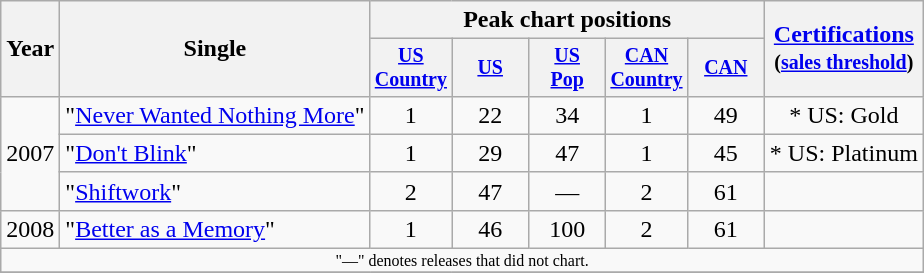<table class="wikitable" style="text-align:center;">
<tr>
<th rowspan=2>Year</th>
<th rowspan=2>Single</th>
<th colspan=5>Peak chart positions</th>
<th rowspan="2" style"width:8em;"><a href='#'>Certifications</a><br><small>(<a href='#'>sales threshold</a>)</small></th>
</tr>
<tr style="font-size:smaller;">
<th width="45"><a href='#'>US Country</a><br></th>
<th width="45"><a href='#'>US</a><br></th>
<th width="45"><a href='#'>US<br>Pop</a></th>
<th width="45"><a href='#'>CAN Country</a><br></th>
<th width="45"><a href='#'>CAN</a><br></th>
</tr>
<tr>
<td rowspan=3>2007</td>
<td align="left">"<a href='#'>Never Wanted Nothing More</a>"</td>
<td>1</td>
<td>22</td>
<td>34</td>
<td>1</td>
<td>49</td>
<td>* US: Gold</td>
</tr>
<tr>
<td align="left">"<a href='#'>Don't Blink</a>"</td>
<td>1</td>
<td>29</td>
<td>47</td>
<td>1</td>
<td>45</td>
<td>* US: Platinum</td>
</tr>
<tr>
<td align="left">"<a href='#'>Shiftwork</a>" </td>
<td>2</td>
<td>47</td>
<td>—</td>
<td>2</td>
<td>61</td>
<td></td>
</tr>
<tr>
<td>2008</td>
<td align="left">"<a href='#'>Better as a Memory</a>"</td>
<td>1</td>
<td>46</td>
<td>100</td>
<td>2</td>
<td>61</td>
<td></td>
</tr>
<tr>
<td colspan=8 style="font-size:8pt">"—" denotes releases that did not chart.</td>
</tr>
<tr>
</tr>
</table>
